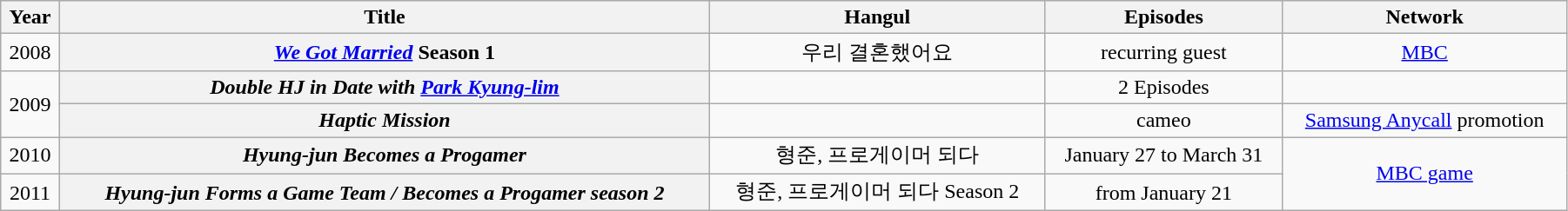<table class="wikitable"  style="width:95%; text-align:center;">
<tr>
<th>Year</th>
<th>Title</th>
<th>Hangul</th>
<th>Episodes</th>
<th>Network</th>
</tr>
<tr>
<td>2008</td>
<th style=row><em><a href='#'>We Got Married</a></em> Season 1</th>
<td>우리 결혼했어요</td>
<td>recurring guest</td>
<td><a href='#'>MBC</a></td>
</tr>
<tr>
<td rowspan=2>2009</td>
<th style=row><em>Double HJ in Date with <a href='#'>Park Kyung-lim</a></em></th>
<td></td>
<td>2 Episodes</td>
<td></td>
</tr>
<tr>
<th style=row><em>Haptic Mission</em></th>
<td></td>
<td>cameo</td>
<td><a href='#'>Samsung Anycall</a> promotion</td>
</tr>
<tr>
<td>2010</td>
<th style=row><em>Hyung-jun Becomes a Progamer</em></th>
<td>형준, 프로게이머 되다</td>
<td>January 27 to March 31</td>
<td rowspan=2><a href='#'>MBC game</a></td>
</tr>
<tr>
<td>2011</td>
<th style=row><em>Hyung-jun Forms a Game Team / Becomes a Progamer season 2</em></th>
<td>형준, 프로게이머 되다 Season 2</td>
<td>from January 21</td>
</tr>
</table>
